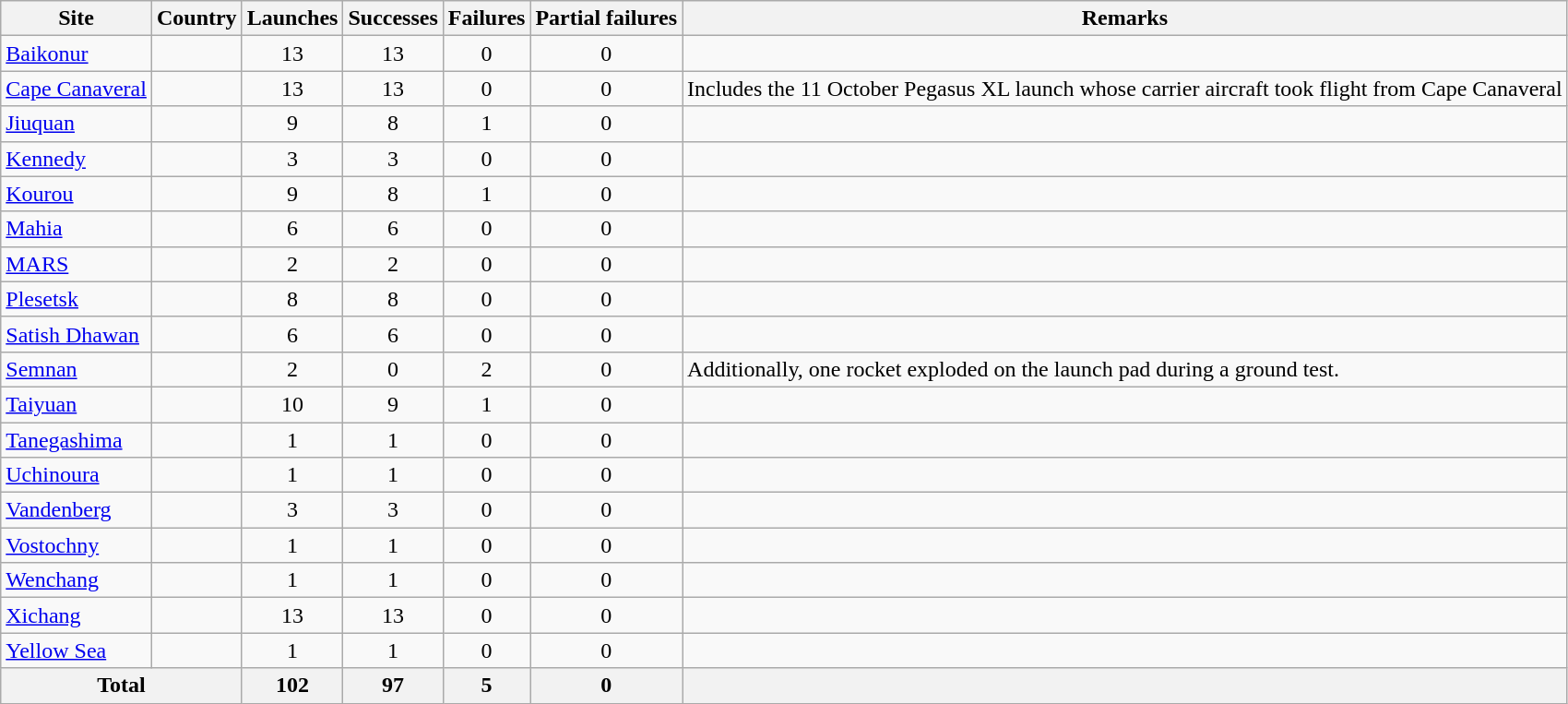<table class="wikitable sortable" style="text-align:center;">
<tr>
<th>Site</th>
<th>Country</th>
<th>Launches</th>
<th>Successes</th>
<th>Failures</th>
<th>Partial failures</th>
<th>Remarks</th>
</tr>
<tr>
<td align=left><a href='#'>Baikonur</a></td>
<td align=left></td>
<td>13</td>
<td>13</td>
<td>0</td>
<td>0</td>
<td></td>
</tr>
<tr>
<td align=left nowrap><a href='#'>Cape Canaveral</a></td>
<td nowrap align=left></td>
<td>13</td>
<td>13</td>
<td>0</td>
<td>0</td>
<td align=left>Includes the 11 October Pegasus XL launch whose carrier aircraft took flight from Cape Canaveral</td>
</tr>
<tr>
<td align=left><a href='#'>Jiuquan</a></td>
<td align=left></td>
<td>9</td>
<td>8</td>
<td>1</td>
<td>0</td>
<td></td>
</tr>
<tr>
<td align=left><a href='#'>Kennedy</a></td>
<td align=left></td>
<td>3</td>
<td>3</td>
<td>0</td>
<td>0</td>
<td></td>
</tr>
<tr>
<td align=left><a href='#'>Kourou</a></td>
<td align=left></td>
<td>9</td>
<td>8</td>
<td>1</td>
<td>0</td>
<td></td>
</tr>
<tr>
<td align=left><a href='#'>Mahia</a></td>
<td align=left></td>
<td>6</td>
<td>6</td>
<td>0</td>
<td>0</td>
<td></td>
</tr>
<tr>
<td align=left><a href='#'>MARS</a></td>
<td align=left></td>
<td>2</td>
<td>2</td>
<td>0</td>
<td>0</td>
<td></td>
</tr>
<tr>
<td align=left><a href='#'>Plesetsk</a></td>
<td align=left></td>
<td>8</td>
<td>8</td>
<td>0</td>
<td>0</td>
<td></td>
</tr>
<tr>
<td align=left><a href='#'>Satish Dhawan</a></td>
<td align=left></td>
<td>6</td>
<td>6</td>
<td>0</td>
<td>0</td>
<td></td>
</tr>
<tr>
<td align=left><a href='#'>Semnan</a></td>
<td align=left></td>
<td>2</td>
<td>0</td>
<td>2</td>
<td>0</td>
<td align=left>Additionally, one rocket exploded on the launch pad during a ground test.</td>
</tr>
<tr>
<td align=left><a href='#'>Taiyuan</a></td>
<td align=left></td>
<td>10</td>
<td>9</td>
<td>1</td>
<td>0</td>
<td></td>
</tr>
<tr>
<td align=left><a href='#'>Tanegashima</a></td>
<td align=left></td>
<td>1</td>
<td>1</td>
<td>0</td>
<td>0</td>
<td></td>
</tr>
<tr>
<td align=left><a href='#'>Uchinoura</a></td>
<td align=left></td>
<td>1</td>
<td>1</td>
<td>0</td>
<td>0</td>
<td></td>
</tr>
<tr>
<td align=left><a href='#'>Vandenberg</a></td>
<td align=left></td>
<td>3</td>
<td>3</td>
<td>0</td>
<td>0</td>
<td></td>
</tr>
<tr>
<td align=left><a href='#'>Vostochny</a></td>
<td align=left></td>
<td>1</td>
<td>1</td>
<td>0</td>
<td>0</td>
<td></td>
</tr>
<tr>
<td align=left><a href='#'>Wenchang</a></td>
<td align=left></td>
<td>1</td>
<td>1</td>
<td>0</td>
<td>0</td>
<td></td>
</tr>
<tr>
<td align=left><a href='#'>Xichang</a></td>
<td align=left></td>
<td>13</td>
<td>13</td>
<td>0</td>
<td>0</td>
<td></td>
</tr>
<tr>
<td align=left><a href='#'>Yellow Sea</a></td>
<td align=left></td>
<td>1</td>
<td>1</td>
<td>0</td>
<td>0</td>
<td></td>
</tr>
<tr class="sortbottom">
<th colspan=2>Total</th>
<th>102</th>
<th>97</th>
<th>5</th>
<th>0</th>
<th></th>
</tr>
</table>
